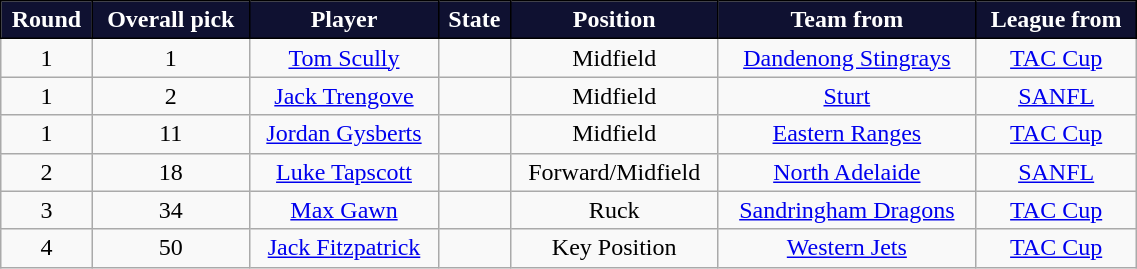<table class="wikitable" style="text-align:center; font-size:100%; width:60%;">
<tr style="color:#FFFFFF;">
<th style="background:#0F1131; border: solid black 1px;">Round</th>
<th style="background:#0F1131; border: solid black 1px;">Overall pick</th>
<th style="background:#0F1131; border: solid black 1px;">Player</th>
<th style="background:#0F1131; border: solid black 1px;">State</th>
<th style="background:#0F1131; border: solid black 1px;">Position</th>
<th style="background:#0F1131; border: solid black 1px;">Team from</th>
<th style="background:#0F1131; border: solid black 1px;">League from</th>
</tr>
<tr>
<td>1</td>
<td>1</td>
<td><a href='#'>Tom Scully</a></td>
<td></td>
<td>Midfield</td>
<td><a href='#'>Dandenong Stingrays</a></td>
<td><a href='#'>TAC Cup</a></td>
</tr>
<tr style="text-align:center;">
<td>1</td>
<td>2</td>
<td><a href='#'>Jack Trengove</a></td>
<td></td>
<td>Midfield</td>
<td><a href='#'>Sturt</a></td>
<td><a href='#'>SANFL</a></td>
</tr>
<tr style="text-align:center;">
<td>1</td>
<td>11</td>
<td><a href='#'>Jordan Gysberts</a></td>
<td></td>
<td>Midfield</td>
<td><a href='#'>Eastern Ranges</a></td>
<td><a href='#'>TAC Cup</a></td>
</tr>
<tr style="text-align:center;">
<td>2</td>
<td>18</td>
<td><a href='#'>Luke Tapscott</a></td>
<td></td>
<td>Forward/Midfield</td>
<td><a href='#'>North Adelaide</a></td>
<td><a href='#'>SANFL</a></td>
</tr>
<tr style="text-align:center;">
<td>3</td>
<td>34</td>
<td><a href='#'>Max Gawn</a></td>
<td></td>
<td>Ruck</td>
<td><a href='#'>Sandringham Dragons</a></td>
<td><a href='#'>TAC Cup</a></td>
</tr>
<tr style="text-align:center;">
<td>4</td>
<td>50</td>
<td><a href='#'>Jack Fitzpatrick</a></td>
<td></td>
<td>Key Position</td>
<td><a href='#'>Western Jets</a></td>
<td><a href='#'>TAC Cup</a></td>
</tr>
</table>
